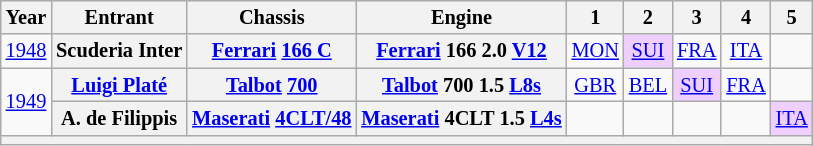<table class="wikitable" style="text-align:center; font-size:85%">
<tr>
<th>Year</th>
<th>Entrant</th>
<th>Chassis</th>
<th>Engine</th>
<th>1</th>
<th>2</th>
<th>3</th>
<th>4</th>
<th>5</th>
</tr>
<tr>
<td><a href='#'>1948</a></td>
<th nowrap>Scuderia Inter</th>
<th nowrap><a href='#'>Ferrari</a> <a href='#'>166 C</a></th>
<th nowrap><a href='#'>Ferrari</a> 166 2.0 <a href='#'>V12</a></th>
<td><a href='#'>MON</a></td>
<td style="background:#EFCFFF;"><a href='#'>SUI</a><br></td>
<td><a href='#'>FRA</a></td>
<td><a href='#'>ITA</a></td>
<td></td>
</tr>
<tr>
<td rowspan=2><a href='#'>1949</a></td>
<th nowrap><a href='#'>Luigi Platé</a></th>
<th nowrap><a href='#'>Talbot</a> <a href='#'>700</a></th>
<th nowrap><a href='#'>Talbot</a> 700 1.5 <a href='#'>L8</a><a href='#'>s</a></th>
<td><a href='#'>GBR</a></td>
<td><a href='#'>BEL</a></td>
<td style="background:#EFCFFF;"><a href='#'>SUI</a><br></td>
<td><a href='#'>FRA</a></td>
<td></td>
</tr>
<tr>
<th nowrap>A. de Filippis</th>
<th nowrap><a href='#'>Maserati</a> <a href='#'>4CLT/48</a></th>
<th nowrap><a href='#'>Maserati</a> 4CLT 1.5 <a href='#'>L4</a><a href='#'>s</a></th>
<td></td>
<td></td>
<td></td>
<td></td>
<td style="background:#EFCFFF;"><a href='#'>ITA</a><br></td>
</tr>
<tr>
<th colspan=9></th>
</tr>
</table>
